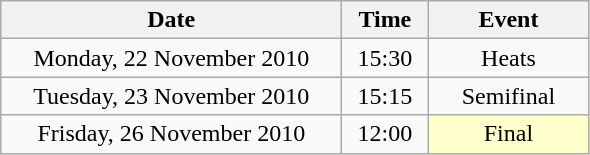<table class = "wikitable" style="text-align:center;">
<tr>
<th width=220>Date</th>
<th width=50>Time</th>
<th width=100>Event</th>
</tr>
<tr>
<td>Monday, 22 November 2010</td>
<td>15:30</td>
<td>Heats</td>
</tr>
<tr>
<td>Tuesday, 23 November 2010</td>
<td>15:15</td>
<td>Semifinal</td>
</tr>
<tr>
<td>Frisday, 26 November 2010</td>
<td>12:00</td>
<td bgcolor=ffffcc>Final</td>
</tr>
</table>
